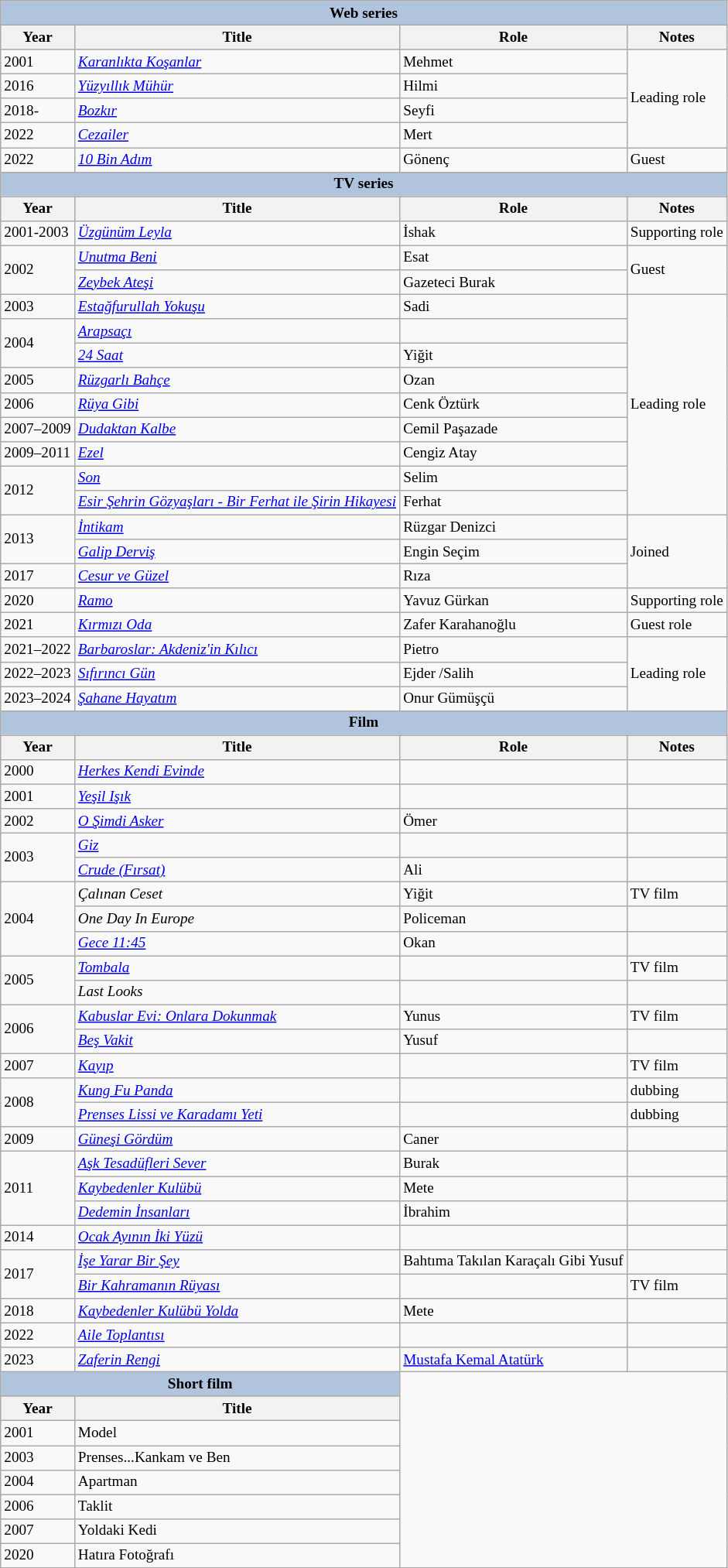<table class="wikitable" style="font-size: 80%;">
<tr>
<th colspan="4" style="background:LightSteelBlue">Web series</th>
</tr>
<tr>
<th>Year</th>
<th>Title</th>
<th>Role</th>
<th>Notes</th>
</tr>
<tr>
<td>2001</td>
<td><em><a href='#'>Karanlıkta Koşanlar</a></em></td>
<td>Mehmet</td>
<td rowspan="4">Leading role</td>
</tr>
<tr>
<td>2016</td>
<td><em><a href='#'>Yüzyıllık Mühür</a></em></td>
<td>Hilmi</td>
</tr>
<tr>
<td>2018-</td>
<td><a href='#'><em>Bozkır</em></a></td>
<td>Seyfi</td>
</tr>
<tr>
<td>2022</td>
<td><em><a href='#'>Cezailer</a></em></td>
<td>Mert</td>
</tr>
<tr>
<td>2022</td>
<td><em><a href='#'>10 Bin Adım</a></em></td>
<td>Gönenç</td>
<td>Guest</td>
</tr>
<tr>
<th colspan="4" style="background:LightSteelBlue">TV series</th>
</tr>
<tr>
<th>Year</th>
<th>Title</th>
<th>Role</th>
<th>Notes</th>
</tr>
<tr>
<td>2001-2003</td>
<td><em><a href='#'>Üzgünüm Leyla</a></em></td>
<td>İshak</td>
<td>Supporting role</td>
</tr>
<tr>
<td rowspan=2>2002</td>
<td><em><a href='#'>Unutma Beni</a></em></td>
<td>Esat</td>
<td rowspan="2">Guest</td>
</tr>
<tr>
<td><em><a href='#'>Zeybek Ateşi</a></em></td>
<td>Gazeteci Burak</td>
</tr>
<tr>
<td>2003</td>
<td><em><a href='#'>Estağfurullah Yokuşu</a></em></td>
<td>Sadi</td>
<td rowspan="9">Leading role</td>
</tr>
<tr>
<td rowspan=2>2004</td>
<td><em><a href='#'>Arapsaçı</a></em></td>
<td></td>
</tr>
<tr>
<td><em><a href='#'>24 Saat</a></em></td>
<td>Yiğit</td>
</tr>
<tr>
<td>2005</td>
<td><em><a href='#'>Rüzgarlı Bahçe</a></em></td>
<td>Ozan</td>
</tr>
<tr>
<td>2006</td>
<td><em><a href='#'>Rüya Gibi</a></em></td>
<td>Cenk Öztürk</td>
</tr>
<tr>
<td>2007–2009</td>
<td><em><a href='#'>Dudaktan Kalbe</a></em></td>
<td>Cemil Paşazade</td>
</tr>
<tr>
<td>2009–2011</td>
<td><a href='#'><em>Ezel</em></a></td>
<td>Cengiz Atay</td>
</tr>
<tr>
<td rowspan="2">2012</td>
<td><a href='#'><em>Son</em></a></td>
<td>Selim</td>
</tr>
<tr>
<td><em><a href='#'>Esir Şehrin Gözyaşları - Bir Ferhat ile Şirin Hikayesi</a></em></td>
<td>Ferhat</td>
</tr>
<tr>
<td rowspan="2">2013</td>
<td><em><a href='#'>İntikam</a></em></td>
<td>Rüzgar Denizci</td>
<td rowspan="3">Joined</td>
</tr>
<tr>
<td><em><a href='#'>Galip Derviş</a></em></td>
<td>Engin Seçim</td>
</tr>
<tr>
<td>2017</td>
<td><em><a href='#'>Cesur ve Güzel</a></em></td>
<td>Rıza</td>
</tr>
<tr>
<td>2020</td>
<td><em><a href='#'>Ramo</a></em></td>
<td>Yavuz Gürkan</td>
<td>Supporting role</td>
</tr>
<tr>
<td>2021</td>
<td><em><a href='#'>Kırmızı Oda</a></em></td>
<td>Zafer Karahanoğlu</td>
<td>Guest role</td>
</tr>
<tr>
<td>2021–2022</td>
<td><em><a href='#'>Barbaroslar: Akdeniz'in Kılıcı</a></em></td>
<td>Pietro</td>
<td rowspan="3">Leading role</td>
</tr>
<tr>
<td>2022–2023</td>
<td><em><a href='#'>Sıfırıncı Gün</a></em></td>
<td>Ejder /Salih</td>
</tr>
<tr>
<td>2023–2024</td>
<td><em><a href='#'>Şahane Hayatım</a></em></td>
<td>Onur Gümüşçü</td>
</tr>
<tr>
<th colspan="4" style="background:LightSteelBlue">Film</th>
</tr>
<tr>
<th>Year</th>
<th>Title</th>
<th>Role</th>
<th>Notes</th>
</tr>
<tr>
<td>2000</td>
<td><em><a href='#'>Herkes Kendi Evinde</a></em></td>
<td></td>
<td></td>
</tr>
<tr>
<td>2001</td>
<td><em><a href='#'>Yeşil Işık</a></em></td>
<td></td>
<td></td>
</tr>
<tr>
<td>2002</td>
<td><em><a href='#'>O Şimdi Asker</a></em></td>
<td>Ömer</td>
<td></td>
</tr>
<tr>
<td rowspan=2>2003</td>
<td><em><a href='#'>Giz</a></em></td>
<td></td>
<td></td>
</tr>
<tr>
<td><em><a href='#'>Crude (Fırsat)</a></em></td>
<td>Ali</td>
<td></td>
</tr>
<tr>
<td rowspan=3>2004</td>
<td><em>Çalınan Ceset</em></td>
<td>Yiğit</td>
<td>TV film</td>
</tr>
<tr>
<td><em>One Day In Europe</em></td>
<td>Policeman</td>
<td></td>
</tr>
<tr>
<td><em><a href='#'>Gece 11:45</a></em></td>
<td>Okan</td>
<td></td>
</tr>
<tr>
<td rowspan=2>2005</td>
<td><em><a href='#'>Tombala</a></em></td>
<td></td>
<td>TV film</td>
</tr>
<tr>
<td><em>Last Looks</em></td>
<td></td>
<td></td>
</tr>
<tr>
<td rowspan=2>2006</td>
<td><em><a href='#'>Kabuslar Evi: Onlara Dokunmak</a></em></td>
<td>Yunus</td>
<td>TV film</td>
</tr>
<tr>
<td><em><a href='#'>Beş Vakit</a></em></td>
<td>Yusuf</td>
<td></td>
</tr>
<tr>
<td>2007</td>
<td><a href='#'><em>Kayıp</em></a></td>
<td></td>
<td>TV film</td>
</tr>
<tr>
<td rowspan=2>2008</td>
<td><em><a href='#'>Kung Fu Panda</a></em></td>
<td></td>
<td>dubbing</td>
</tr>
<tr>
<td><em><a href='#'>Prenses Lissi ve Karadamı Yeti</a></em></td>
<td></td>
<td>dubbing</td>
</tr>
<tr>
<td>2009</td>
<td><em><a href='#'>Güneşi Gördüm</a></em></td>
<td>Caner</td>
<td></td>
</tr>
<tr>
<td rowspan=3>2011</td>
<td><em><a href='#'>Aşk Tesadüfleri Sever</a></em></td>
<td>Burak</td>
<td></td>
</tr>
<tr>
<td><em><a href='#'>Kaybedenler Kulübü</a></em></td>
<td>Mete</td>
<td></td>
</tr>
<tr>
<td><em><a href='#'>Dedemin İnsanları</a></em></td>
<td>İbrahim</td>
<td></td>
</tr>
<tr>
<td>2014</td>
<td><em><a href='#'>Ocak Ayının İki Yüzü</a></em></td>
<td></td>
<td></td>
</tr>
<tr>
<td rowspan="2">2017</td>
<td><em><a href='#'>İşe Yarar Bir Şey</a></em></td>
<td>Bahtıma Takılan Karaçalı Gibi Yusuf</td>
<td></td>
</tr>
<tr>
<td><em><a href='#'>Bir Kahramanın Rüyası</a></em></td>
<td></td>
<td>TV film</td>
</tr>
<tr>
<td>2018</td>
<td><em><a href='#'>Kaybedenler Kulübü Yolda</a></em></td>
<td>Mete</td>
<td></td>
</tr>
<tr>
<td>2022</td>
<td><em><a href='#'>Aile Toplantısı</a></em></td>
<td></td>
<td></td>
</tr>
<tr>
<td>2023</td>
<td><em><a href='#'>Zaferin Rengi</a></em></td>
<td><a href='#'>Mustafa Kemal Atatürk</a></td>
<td></td>
</tr>
<tr>
<th colspan="2" style="background:LightSteelBlue">Short film</th>
</tr>
<tr>
<th>Year</th>
<th>Title</th>
</tr>
<tr>
<td>2001</td>
<td>Model</td>
</tr>
<tr>
<td>2003</td>
<td>Prenses...Kankam ve Ben</td>
</tr>
<tr>
<td>2004</td>
<td>Apartman</td>
</tr>
<tr>
<td>2006</td>
<td>Taklit</td>
</tr>
<tr>
<td>2007</td>
<td>Yoldaki Kedi</td>
</tr>
<tr>
<td>2020</td>
<td>Hatıra Fotoğrafı</td>
</tr>
</table>
